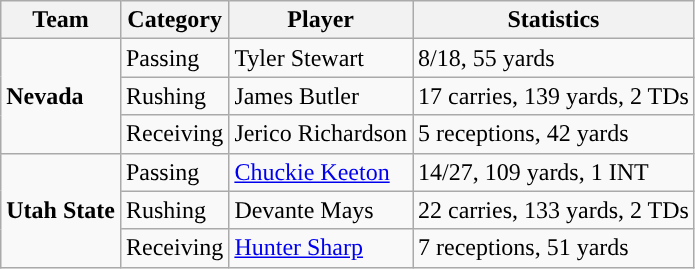<table class="wikitable" style="float: left;">
<tr>
<th>Team</th>
<th>Category</th>
<th>Player</th>
<th>Statistics</th>
</tr>
<tr>
<td rowspan=3><strong>Nevada</strong></td>
<td>Passing</td>
<td>Tyler Stewart</td>
<td>8/18, 55 yards</td>
</tr>
<tr>
<td>Rushing</td>
<td>James Butler</td>
<td>17 carries, 139 yards, 2 TDs</td>
</tr>
<tr>
<td>Receiving</td>
<td>Jerico Richardson</td>
<td>5 receptions, 42 yards</td>
</tr>
<tr>
<td rowspan=3><strong>Utah State</strong></td>
<td>Passing</td>
<td><a href='#'>Chuckie Keeton</a></td>
<td>14/27, 109 yards, 1 INT</td>
</tr>
<tr>
<td>Rushing</td>
<td>Devante Mays</td>
<td>22 carries, 133 yards, 2 TDs</td>
</tr>
<tr>
<td>Receiving</td>
<td><a href='#'>Hunter Sharp</a></td>
<td>7 receptions, 51 yards</td>
</tr>
</table>
